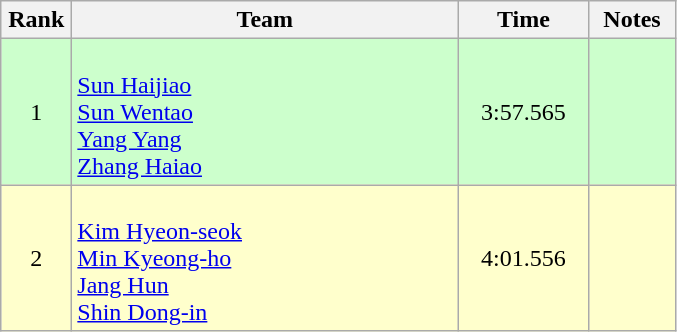<table class=wikitable style="text-align:center">
<tr>
<th width=40>Rank</th>
<th width=250>Team</th>
<th width=80>Time</th>
<th width=50>Notes</th>
</tr>
<tr bgcolor=ccffcc>
<td>1</td>
<td align=left><br><a href='#'>Sun Haijiao</a><br><a href='#'>Sun Wentao</a><br><a href='#'>Yang Yang</a><br><a href='#'>Zhang Haiao</a></td>
<td>3:57.565</td>
<td></td>
</tr>
<tr bgcolor="ffffcc">
<td>2</td>
<td align=left><br><a href='#'>Kim Hyeon-seok</a><br><a href='#'>Min Kyeong-ho</a><br><a href='#'>Jang Hun</a><br><a href='#'>Shin Dong-in</a></td>
<td>4:01.556</td>
<td></td>
</tr>
</table>
